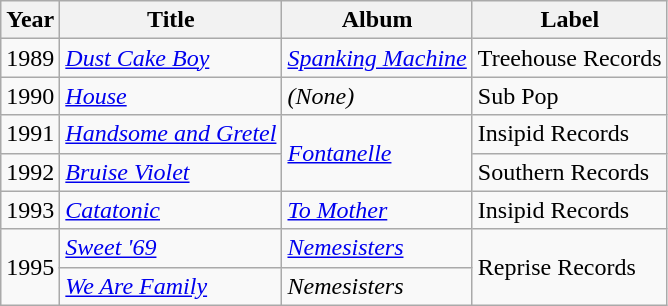<table class="wikitable">
<tr>
<th>Year</th>
<th>Title</th>
<th>Album</th>
<th>Label</th>
</tr>
<tr>
<td>1989</td>
<td><em><a href='#'>Dust Cake Boy</a></em></td>
<td><em><a href='#'>Spanking Machine</a></em></td>
<td>Treehouse Records</td>
</tr>
<tr>
<td>1990</td>
<td><em><a href='#'>House</a></em></td>
<td><em>(None)</em></td>
<td>Sub Pop</td>
</tr>
<tr>
<td>1991</td>
<td><em><a href='#'>Handsome and Gretel</a></em></td>
<td rowspan="2"><em><a href='#'>Fontanelle</a></em></td>
<td>Insipid Records</td>
</tr>
<tr>
<td>1992</td>
<td><em><a href='#'>Bruise Violet</a></em></td>
<td>Southern Records</td>
</tr>
<tr>
<td>1993</td>
<td><em><a href='#'>Catatonic</a></em></td>
<td><em><a href='#'>To Mother</a></em></td>
<td>Insipid Records</td>
</tr>
<tr>
<td rowspan="2">1995</td>
<td><em><a href='#'>Sweet '69</a></em></td>
<td><em><a href='#'>Nemesisters</a></em></td>
<td rowspan="2">Reprise Records</td>
</tr>
<tr>
<td><em><a href='#'>We Are Family</a></em></td>
<td><em>Nemesisters</em></td>
</tr>
</table>
